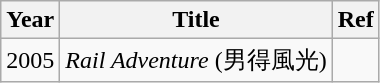<table class="wikitable sortable">
<tr>
<th>Year</th>
<th>Title</th>
<th class="unsortable">Ref</th>
</tr>
<tr>
<td>2005</td>
<td><em>Rail Adventure</em> (男得風光)</td>
<td></td>
</tr>
</table>
